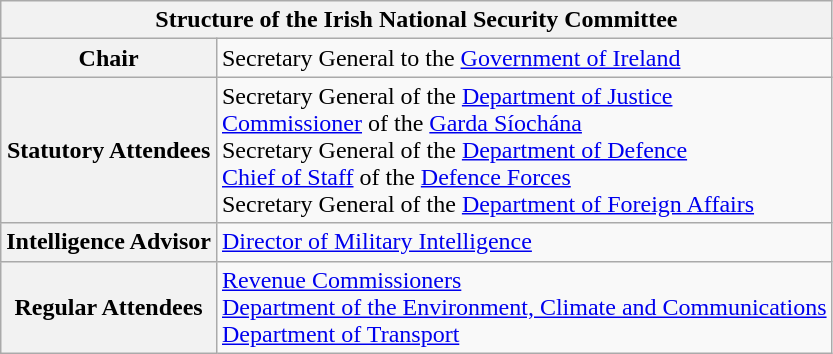<table class="wikitable">
<tr>
<th colspan="2">Structure of the Irish National Security Committee</th>
</tr>
<tr>
<th>Chair</th>
<td>Secretary General to the <a href='#'>Government of Ireland</a></td>
</tr>
<tr>
<th>Statutory Attendees</th>
<td>Secretary General of the <a href='#'>Department of Justice</a><br><a href='#'>Commissioner</a> of the <a href='#'>Garda Síochána</a><br>Secretary General of the <a href='#'>Department of Defence</a><br><a href='#'>Chief of Staff</a> of the <a href='#'>Defence Forces</a><br>Secretary General of the <a href='#'>Department of Foreign Affairs</a></td>
</tr>
<tr>
<th>Intelligence Advisor</th>
<td><a href='#'>Director of Military Intelligence</a></td>
</tr>
<tr>
<th>Regular Attendees</th>
<td><a href='#'>Revenue Commissioners</a><br><a href='#'>Department of the Environment, Climate and Communications </a><br><a href='#'>Department of Transport</a></td>
</tr>
</table>
